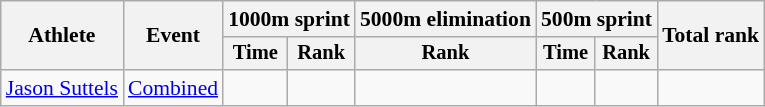<table class="wikitable" style="font-size:90%;">
<tr>
<th rowspan=2>Athlete</th>
<th rowspan=2>Event</th>
<th colspan=2>1000m sprint</th>
<th>5000m elimination</th>
<th colspan=2>500m sprint</th>
<th rowspan=2>Total rank</th>
</tr>
<tr style="font-size:95%">
<th>Time</th>
<th>Rank</th>
<th>Rank</th>
<th>Time</th>
<th>Rank</th>
</tr>
<tr align=center>
<td rowspan=2 align=left><a href='#'>Jason Suttels</a></td>
<td align=left><a href='#'>Combined</a></td>
<td></td>
<td></td>
<td></td>
<td></td>
<td></td>
<td></td>
</tr>
</table>
